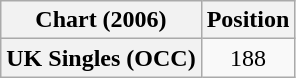<table class="wikitable plainrowheaders">
<tr>
<th>Chart (2006)</th>
<th>Position</th>
</tr>
<tr>
<th scope="row">UK Singles (OCC)</th>
<td align="center">188</td>
</tr>
</table>
